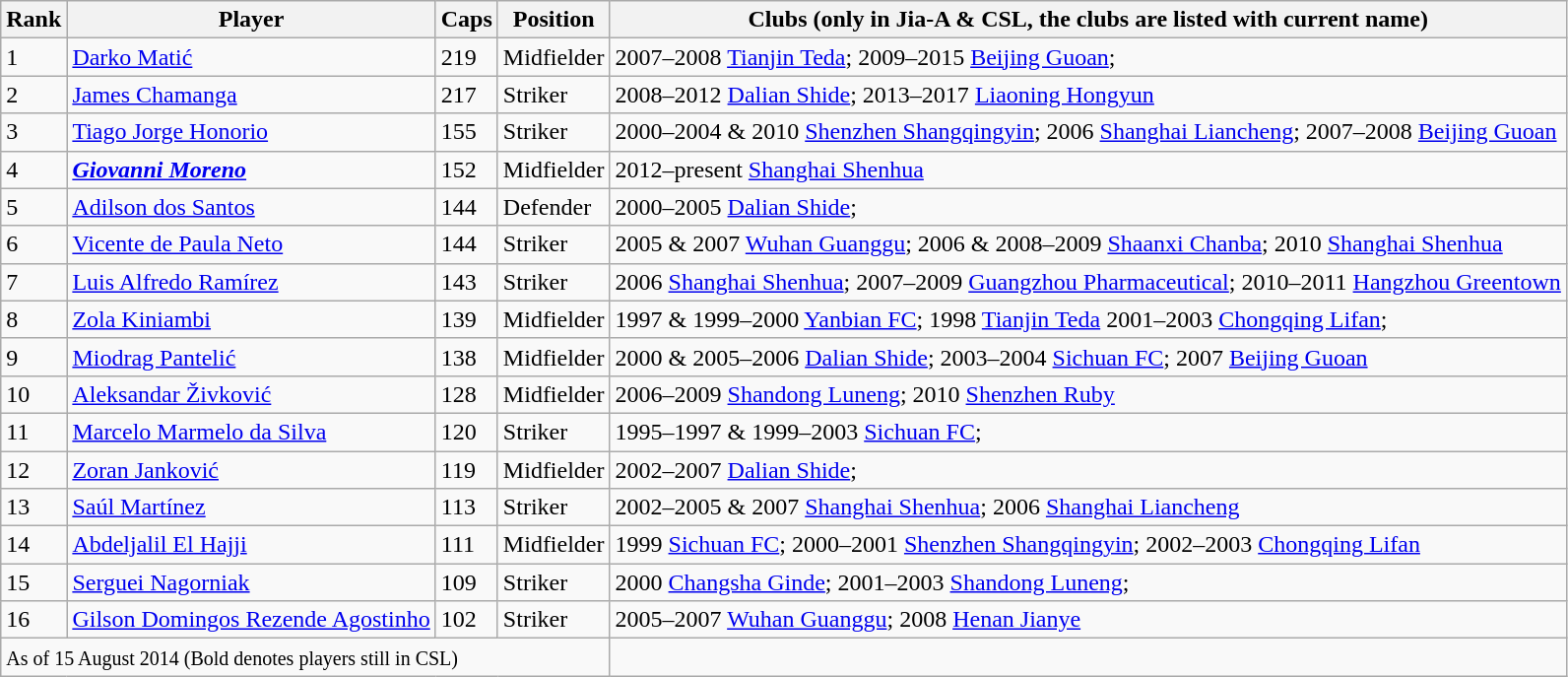<table class="wikitable sortable" style="text-align:left;margin-left:1em;">
<tr>
<th>Rank</th>
<th>Player</th>
<th>Caps</th>
<th>Position</th>
<th>Clubs (only in Jia-A & CSL, the clubs are listed with current name)</th>
</tr>
<tr>
<td>1</td>
<td style="text-align:left;"> <a href='#'>Darko Matić</a></td>
<td>219</td>
<td>Midfielder</td>
<td>2007–2008 <a href='#'>Tianjin Teda</a>; 2009–2015 <a href='#'>Beijing Guoan</a>;</td>
</tr>
<tr>
<td>2</td>
<td style="text-align:left;"> <a href='#'>James Chamanga</a></td>
<td>217</td>
<td>Striker</td>
<td>2008–2012 <a href='#'>Dalian Shide</a>; 2013–2017 <a href='#'>Liaoning Hongyun</a></td>
</tr>
<tr>
<td>3</td>
<td style="text-align:left;"> <a href='#'>Tiago Jorge Honorio</a></td>
<td>155</td>
<td>Striker</td>
<td>2000–2004 & 2010 <a href='#'>Shenzhen Shangqingyin</a>; 2006 <a href='#'>Shanghai Liancheng</a>; 2007–2008 <a href='#'>Beijing Guoan</a></td>
</tr>
<tr>
<td>4</td>
<td style="text-align:left;"> <strong><em><a href='#'>Giovanni Moreno</a></em></strong></td>
<td>152</td>
<td>Midfielder</td>
<td>2012–present <a href='#'>Shanghai Shenhua</a></td>
</tr>
<tr>
<td>5</td>
<td style="text-align:left;"> <a href='#'>Adilson dos Santos</a></td>
<td>144</td>
<td>Defender</td>
<td>2000–2005 <a href='#'>Dalian Shide</a>;</td>
</tr>
<tr>
<td>6</td>
<td style="text-align:left;"> <a href='#'>Vicente de Paula Neto</a></td>
<td>144</td>
<td>Striker</td>
<td>2005 & 2007 <a href='#'>Wuhan Guanggu</a>; 2006 & 2008–2009 <a href='#'>Shaanxi Chanba</a>; 2010 <a href='#'>Shanghai Shenhua</a></td>
</tr>
<tr>
<td>7</td>
<td style="text-align:left;"> <a href='#'>Luis Alfredo Ramírez</a></td>
<td>143</td>
<td>Striker</td>
<td>2006 <a href='#'>Shanghai Shenhua</a>; 2007–2009 <a href='#'>Guangzhou Pharmaceutical</a>; 2010–2011 <a href='#'>Hangzhou Greentown</a></td>
</tr>
<tr>
<td>8</td>
<td style="text-align:left;"> <a href='#'>Zola Kiniambi</a></td>
<td>139</td>
<td>Midfielder</td>
<td>1997 & 1999–2000 <a href='#'>Yanbian FC</a>; 1998 <a href='#'>Tianjin Teda</a> 2001–2003 <a href='#'>Chongqing Lifan</a>;</td>
</tr>
<tr>
<td>9</td>
<td style="text-align:left;"> <a href='#'>Miodrag Pantelić</a></td>
<td>138</td>
<td>Midfielder</td>
<td>2000 & 2005–2006 <a href='#'>Dalian Shide</a>; 2003–2004 <a href='#'>Sichuan FC</a>; 2007 <a href='#'>Beijing Guoan</a></td>
</tr>
<tr>
<td>10</td>
<td style="text-align:left;"> <a href='#'>Aleksandar Živković</a></td>
<td>128</td>
<td>Midfielder</td>
<td>2006–2009 <a href='#'>Shandong Luneng</a>; 2010 <a href='#'>Shenzhen Ruby</a></td>
</tr>
<tr>
<td>11</td>
<td style="text-align:left;"> <a href='#'>Marcelo Marmelo da Silva</a></td>
<td>120</td>
<td>Striker</td>
<td>1995–1997 & 1999–2003 <a href='#'>Sichuan FC</a>;</td>
</tr>
<tr>
<td>12</td>
<td style="text-align:left;"> <a href='#'>Zoran Janković</a></td>
<td>119</td>
<td>Midfielder</td>
<td>2002–2007 <a href='#'>Dalian Shide</a>;</td>
</tr>
<tr>
<td>13</td>
<td style="text-align:left;"> <a href='#'>Saúl Martínez</a></td>
<td>113</td>
<td>Striker</td>
<td>2002–2005 & 2007 <a href='#'>Shanghai Shenhua</a>; 2006 <a href='#'>Shanghai Liancheng</a></td>
</tr>
<tr>
<td>14</td>
<td style="text-align:left;"> <a href='#'>Abdeljalil El Hajji</a></td>
<td>111</td>
<td>Midfielder</td>
<td>1999 <a href='#'>Sichuan FC</a>; 2000–2001 <a href='#'>Shenzhen Shangqingyin</a>; 2002–2003 <a href='#'>Chongqing Lifan</a></td>
</tr>
<tr>
<td>15</td>
<td style="text-align:left;"> <a href='#'>Serguei Nagorniak</a></td>
<td>109</td>
<td>Striker</td>
<td>2000 <a href='#'>Changsha Ginde</a>; 2001–2003 <a href='#'>Shandong Luneng</a>;</td>
</tr>
<tr>
<td>16</td>
<td style="text-align:left;"> <a href='#'>Gilson Domingos Rezende Agostinho</a></td>
<td>102</td>
<td>Striker</td>
<td>2005–2007 <a href='#'>Wuhan Guanggu</a>; 2008 <a href='#'>Henan Jianye</a></td>
</tr>
<tr>
<td colspan="4"><small>As of 15 August 2014 (Bold denotes players still in CSL)</small></td>
</tr>
</table>
